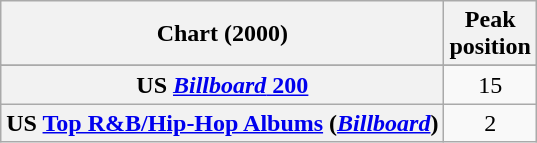<table class="wikitable sortable plainrowheaders" style="text-align:center">
<tr>
<th scope="col">Chart (2000)</th>
<th scope="col">Peak<br> position</th>
</tr>
<tr>
</tr>
<tr>
</tr>
<tr>
<th scope="row">US <a href='#'><em>Billboard</em> 200</a></th>
<td>15</td>
</tr>
<tr>
<th scope="row">US <a href='#'>Top R&B/Hip-Hop Albums</a> (<em><a href='#'>Billboard</a></em>)</th>
<td>2</td>
</tr>
</table>
